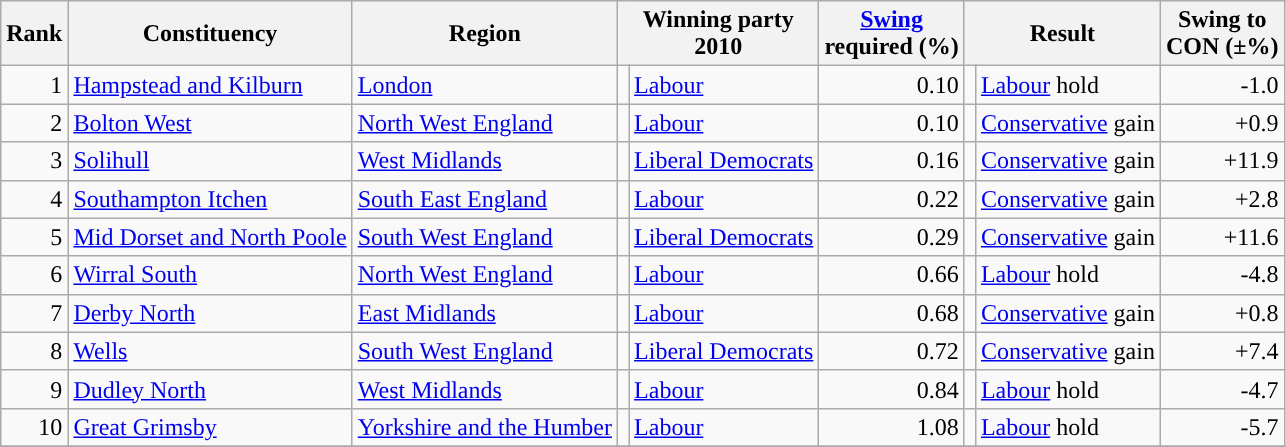<table class="wikitable sortable">
<tr>
<th>Rank</th>
<th>Constituency</th>
<th>Region</th>
<th colspan=2>Winning party <br>2010</th>
<th><a href='#'>Swing</a><br>required (%)</th>
<th colspan=2>Result</th>
<th>Swing to<br>CON (±%)</th>
</tr>
<tr>
<td style="text-align: right;">1</td>
<td><a href='#'>Hampstead and Kilburn</a></td>
<td><a href='#'>London</a></td>
<td style="color:inherit;background:"></td>
<td><a href='#'>Labour</a></td>
<td style="text-align: right;">0.10</td>
<td style="color:inherit;background:"></td>
<td><a href='#'>Labour</a> hold</td>
<td style="text-align: right;">-1.0</td>
</tr>
<tr>
<td style="text-align: right;">2</td>
<td><a href='#'>Bolton West</a></td>
<td><a href='#'>North West England</a></td>
<td style="color:inherit;background:"></td>
<td><a href='#'>Labour</a></td>
<td style="text-align: right;">0.10</td>
<td style="color:inherit;background:"></td>
<td><a href='#'>Conservative</a> gain</td>
<td style="text-align: right;">+0.9</td>
</tr>
<tr>
<td style="text-align: right;">3</td>
<td><a href='#'>Solihull</a></td>
<td><a href='#'>West Midlands</a></td>
<td style="color:inherit;background:"></td>
<td><a href='#'>Liberal Democrats</a></td>
<td style="text-align: right;">0.16</td>
<td style="color:inherit;background:"></td>
<td><a href='#'>Conservative</a> gain</td>
<td style="text-align: right;">+11.9</td>
</tr>
<tr>
<td style="text-align: right;">4</td>
<td><a href='#'>Southampton Itchen</a></td>
<td><a href='#'>South East England</a></td>
<td style="color:inherit;background:"></td>
<td><a href='#'>Labour</a></td>
<td style="text-align: right;">0.22</td>
<td style="color:inherit;background:"></td>
<td><a href='#'>Conservative</a> gain</td>
<td style="text-align: right;">+2.8</td>
</tr>
<tr>
<td style="text-align: right;">5</td>
<td><a href='#'>Mid Dorset and North Poole</a></td>
<td><a href='#'>South West England</a></td>
<td style="color:inherit;background:"></td>
<td><a href='#'>Liberal Democrats</a></td>
<td style="text-align: right;">0.29</td>
<td style="color:inherit;background:"></td>
<td><a href='#'>Conservative</a> gain</td>
<td style="text-align: right;">+11.6</td>
</tr>
<tr>
<td style="text-align: right;">6</td>
<td><a href='#'>Wirral South</a></td>
<td><a href='#'>North West England</a></td>
<td style="color:inherit;background:"></td>
<td><a href='#'>Labour</a></td>
<td style="text-align: right;">0.66</td>
<td style="color:inherit;background:"></td>
<td><a href='#'>Labour</a> hold</td>
<td style="text-align: right;">-4.8</td>
</tr>
<tr>
<td style="text-align: right;">7</td>
<td><a href='#'>Derby North</a></td>
<td><a href='#'>East Midlands</a></td>
<td style="color:inherit;background:"></td>
<td><a href='#'>Labour</a></td>
<td style="text-align: right;">0.68</td>
<td style="color:inherit;background:"></td>
<td><a href='#'>Conservative</a> gain</td>
<td style="text-align: right;">+0.8</td>
</tr>
<tr>
<td style="text-align: right;">8</td>
<td><a href='#'>Wells</a></td>
<td><a href='#'>South West England</a></td>
<td style="color:inherit;background:"></td>
<td><a href='#'>Liberal Democrats</a></td>
<td style="text-align: right;">0.72</td>
<td style="color:inherit;background:"></td>
<td><a href='#'>Conservative</a> gain</td>
<td style="text-align: right;">+7.4</td>
</tr>
<tr>
<td style="text-align: right;">9</td>
<td><a href='#'>Dudley North</a></td>
<td><a href='#'>West Midlands</a></td>
<td style="color:inherit;background:"></td>
<td><a href='#'>Labour</a></td>
<td style="text-align: right;">0.84</td>
<td style="color:inherit;background:"></td>
<td><a href='#'>Labour</a> hold</td>
<td style="text-align: right;">-4.7</td>
</tr>
<tr>
<td style="text-align: right;">10</td>
<td><a href='#'>Great Grimsby</a></td>
<td><a href='#'>Yorkshire and the Humber</a></td>
<td style="color:inherit;background:"></td>
<td><a href='#'>Labour</a></td>
<td style="text-align: right;">1.08</td>
<td style="color:inherit;background:"></td>
<td><a href='#'>Labour</a> hold</td>
<td style="text-align: right;">-5.7</td>
</tr>
<tr>
</tr>
</table>
